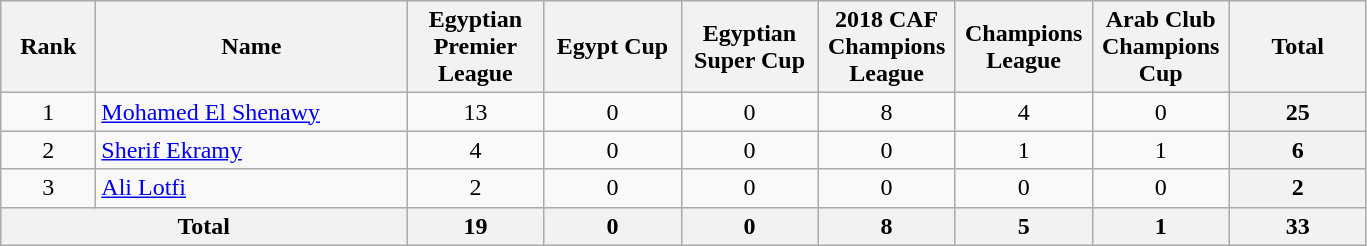<table class=wikitable style="text-align:center">
<tr>
<th style=width:56px;>Rank</th>
<th style=width:200px;>Name</th>
<th style=width:84px;>Egyptian Premier League</th>
<th style=width:84px;>Egypt Cup</th>
<th style=width:84px;>Egyptian Super Cup</th>
<th style=width:84px;>2018 CAF Champions League</th>
<th style=width:84px;> Champions League</th>
<th style=width:84px;>Arab Club Champions Cup</th>
<th style=width:84px;>Total</th>
</tr>
<tr>
<td>1</td>
<td align=left> <a href='#'>Mohamed El Shenawy</a></td>
<td>13</td>
<td>0</td>
<td>0</td>
<td>8</td>
<td>4</td>
<td>0</td>
<th>25</th>
</tr>
<tr>
<td>2</td>
<td align=left> <a href='#'>Sherif Ekramy</a></td>
<td>4</td>
<td>0</td>
<td>0</td>
<td>0</td>
<td>1</td>
<td>1</td>
<th>6</th>
</tr>
<tr>
<td>3</td>
<td align=left> <a href='#'>Ali Lotfi</a></td>
<td>2</td>
<td>0</td>
<td>0</td>
<td>0</td>
<td>0</td>
<td>0</td>
<th>2</th>
</tr>
<tr>
<th colspan=2>Total</th>
<th>19</th>
<th>0</th>
<th>0</th>
<th>8</th>
<th>5</th>
<th>1</th>
<th>33</th>
</tr>
</table>
